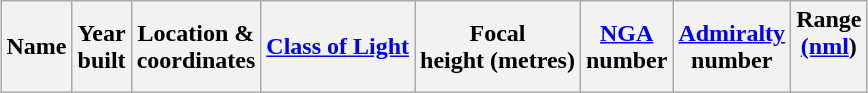<table class="wikitable sortable" style="margin:auto;text-align:center">
<tr>
<th>Name</th>
<th>Year<br>built</th>
<th>Location &<br> coordinates</th>
<th><a href='#'>Class of Light</a> <br></th>
<th>Focal<br>height (metres)<br></th>
<th><a href='#'>NGA</a><br>number<br></th>
<th><a href='#'>Admiralty</a><br>number<br></th>
<th>Range<br><a href='#'>(nml</a>)<br><br>






</th>
</tr>
</table>
